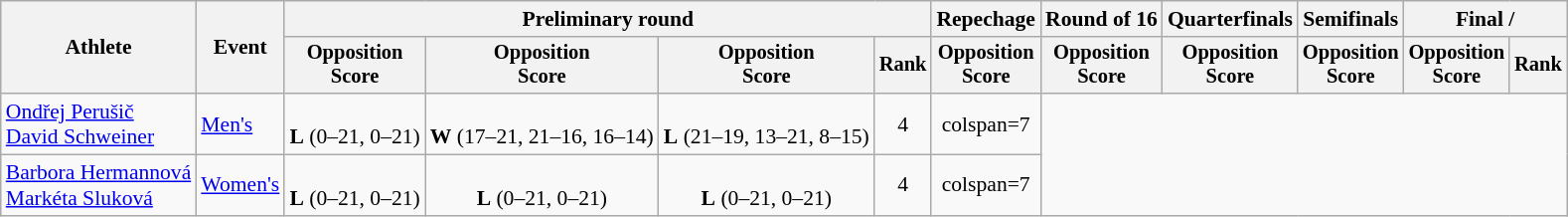<table class=wikitable style=font-size:90%;text-align:center>
<tr>
<th rowspan=2>Athlete</th>
<th rowspan=2>Event</th>
<th colspan=4>Preliminary round</th>
<th>Repechage</th>
<th>Round of 16</th>
<th>Quarterfinals</th>
<th>Semifinals</th>
<th colspan=2>Final / </th>
</tr>
<tr style=font-size:95%>
<th>Opposition<br>Score</th>
<th>Opposition<br>Score</th>
<th>Opposition<br>Score</th>
<th>Rank</th>
<th>Opposition<br>Score</th>
<th>Opposition<br>Score</th>
<th>Opposition<br>Score</th>
<th>Opposition<br>Score</th>
<th>Opposition<br>Score</th>
<th>Rank</th>
</tr>
<tr>
<td align=left><a href='#'>Ondřej Perušič</a><br><a href='#'>David Schweiner</a></td>
<td align=left><a href='#'>Men's</a></td>
<td><br><strong>L</strong> (0–21, 0–21)</td>
<td><br><strong>W</strong> (17–21, 21–16, 16–14)</td>
<td><br><strong>L</strong> (21–19, 13–21, 8–15)</td>
<td>4</td>
<td>colspan=7 </td>
</tr>
<tr align=center>
<td align=left><a href='#'>Barbora Hermannová</a><br><a href='#'>Markéta Sluková</a></td>
<td align=left><a href='#'>Women's</a></td>
<td><br><strong>L</strong> (0–21, 0–21)</td>
<td><br><strong>L</strong> (0–21, 0–21)</td>
<td><br><strong>L</strong> (0–21, 0–21)</td>
<td>4</td>
<td>colspan=7 </td>
</tr>
</table>
